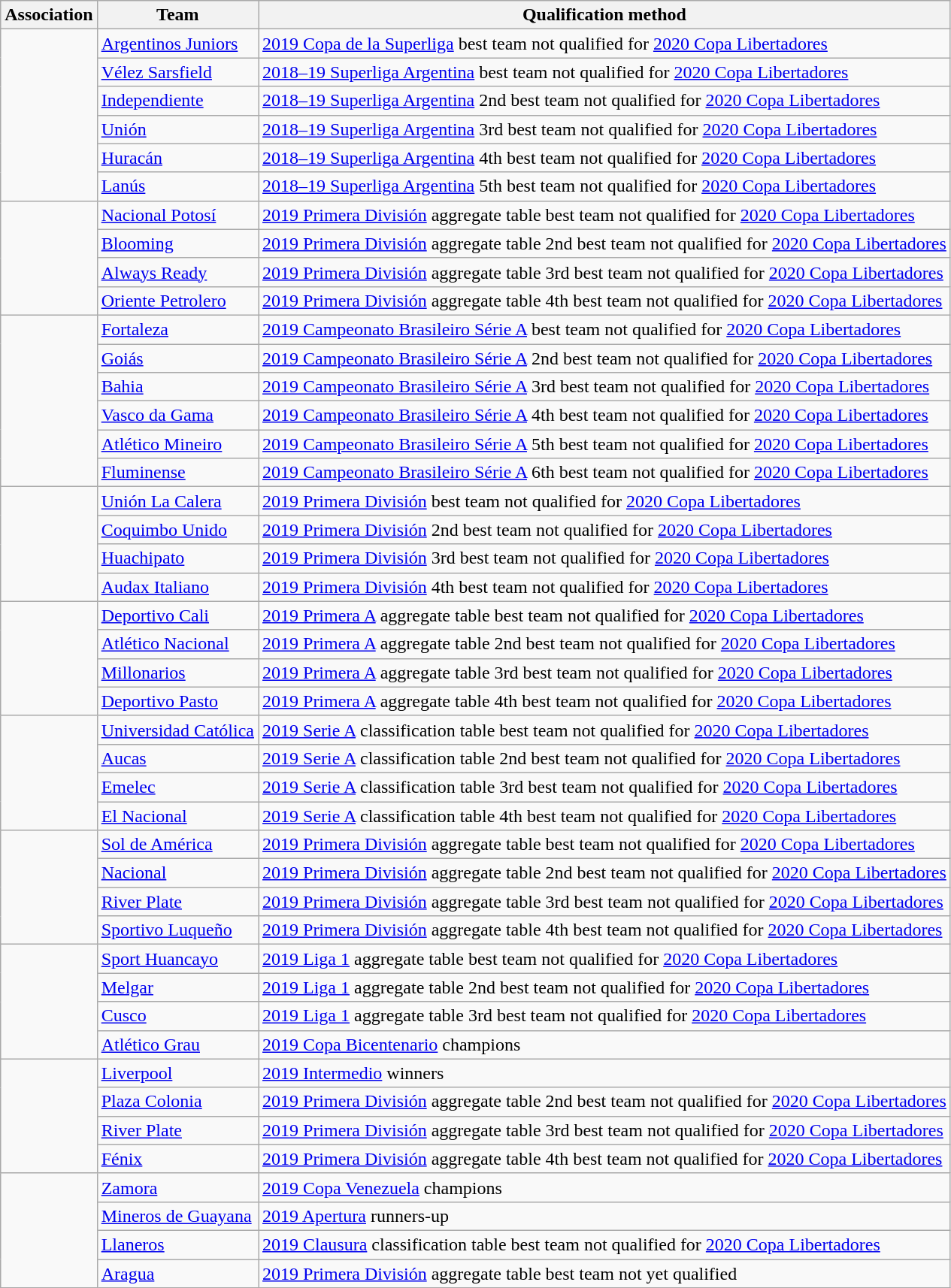<table class="wikitable">
<tr>
<th>Association</th>
<th>Team </th>
<th>Qualification method</th>
</tr>
<tr>
<td rowspan=6><br></td>
<td><a href='#'>Argentinos Juniors</a> </td>
<td><a href='#'>2019 Copa de la Superliga</a> best team not qualified for <a href='#'>2020 Copa Libertadores</a></td>
</tr>
<tr>
<td><a href='#'>Vélez Sarsfield</a> </td>
<td><a href='#'>2018–19 Superliga Argentina</a> best team not qualified for <a href='#'>2020 Copa Libertadores</a></td>
</tr>
<tr>
<td><a href='#'>Independiente</a> </td>
<td><a href='#'>2018–19 Superliga Argentina</a> 2nd best team not qualified for <a href='#'>2020 Copa Libertadores</a></td>
</tr>
<tr>
<td><a href='#'>Unión</a> </td>
<td><a href='#'>2018–19 Superliga Argentina</a> 3rd best team not qualified for <a href='#'>2020 Copa Libertadores</a></td>
</tr>
<tr>
<td><a href='#'>Huracán</a> </td>
<td><a href='#'>2018–19 Superliga Argentina</a> 4th best team not qualified for <a href='#'>2020 Copa Libertadores</a></td>
</tr>
<tr>
<td><a href='#'>Lanús</a> </td>
<td><a href='#'>2018–19 Superliga Argentina</a> 5th best team not qualified for <a href='#'>2020 Copa Libertadores</a></td>
</tr>
<tr>
<td rowspan=4><br></td>
<td><a href='#'>Nacional Potosí</a> </td>
<td><a href='#'>2019 Primera División</a> aggregate table best team not qualified for <a href='#'>2020 Copa Libertadores</a></td>
</tr>
<tr>
<td><a href='#'>Blooming</a> </td>
<td><a href='#'>2019 Primera División</a> aggregate table 2nd best team not qualified for <a href='#'>2020 Copa Libertadores</a></td>
</tr>
<tr>
<td><a href='#'>Always Ready</a> </td>
<td><a href='#'>2019 Primera División</a> aggregate table 3rd best team not qualified for <a href='#'>2020 Copa Libertadores</a></td>
</tr>
<tr>
<td><a href='#'>Oriente Petrolero</a> </td>
<td><a href='#'>2019 Primera División</a> aggregate table 4th best team not qualified for <a href='#'>2020 Copa Libertadores</a></td>
</tr>
<tr>
<td rowspan=6><br></td>
<td><a href='#'>Fortaleza</a> </td>
<td><a href='#'>2019 Campeonato Brasileiro Série A</a> best team not qualified for <a href='#'>2020 Copa Libertadores</a></td>
</tr>
<tr>
<td><a href='#'>Goiás</a> </td>
<td><a href='#'>2019 Campeonato Brasileiro Série A</a> 2nd best team not qualified for <a href='#'>2020 Copa Libertadores</a></td>
</tr>
<tr>
<td><a href='#'>Bahia</a> </td>
<td><a href='#'>2019 Campeonato Brasileiro Série A</a> 3rd best team not qualified for <a href='#'>2020 Copa Libertadores</a></td>
</tr>
<tr>
<td><a href='#'>Vasco da Gama</a> </td>
<td><a href='#'>2019 Campeonato Brasileiro Série A</a> 4th best team not qualified for <a href='#'>2020 Copa Libertadores</a></td>
</tr>
<tr>
<td><a href='#'>Atlético Mineiro</a> </td>
<td><a href='#'>2019 Campeonato Brasileiro Série A</a> 5th best team not qualified for <a href='#'>2020 Copa Libertadores</a></td>
</tr>
<tr>
<td><a href='#'>Fluminense</a> </td>
<td><a href='#'>2019 Campeonato Brasileiro Série A</a> 6th best team not qualified for <a href='#'>2020 Copa Libertadores</a></td>
</tr>
<tr>
<td rowspan=4><br></td>
<td><a href='#'>Unión La Calera</a> </td>
<td><a href='#'>2019 Primera División</a> best team not qualified for <a href='#'>2020 Copa Libertadores</a></td>
</tr>
<tr>
<td><a href='#'>Coquimbo Unido</a> </td>
<td><a href='#'>2019 Primera División</a> 2nd best team not qualified for <a href='#'>2020 Copa Libertadores</a></td>
</tr>
<tr>
<td><a href='#'>Huachipato</a> </td>
<td><a href='#'>2019 Primera División</a> 3rd best team not qualified for <a href='#'>2020 Copa Libertadores</a></td>
</tr>
<tr>
<td><a href='#'>Audax Italiano</a> </td>
<td><a href='#'>2019 Primera División</a> 4th best team not qualified for <a href='#'>2020 Copa Libertadores</a></td>
</tr>
<tr>
<td rowspan=4><br></td>
<td><a href='#'>Deportivo Cali</a> </td>
<td><a href='#'>2019 Primera A</a> aggregate table best team not qualified for <a href='#'>2020 Copa Libertadores</a></td>
</tr>
<tr>
<td><a href='#'>Atlético Nacional</a> </td>
<td><a href='#'>2019 Primera A</a> aggregate table 2nd best team not qualified for <a href='#'>2020 Copa Libertadores</a></td>
</tr>
<tr>
<td><a href='#'>Millonarios</a> </td>
<td><a href='#'>2019 Primera A</a> aggregate table 3rd best team not qualified for <a href='#'>2020 Copa Libertadores</a></td>
</tr>
<tr>
<td><a href='#'>Deportivo Pasto</a> </td>
<td><a href='#'>2019 Primera A</a> aggregate table 4th best team not qualified for <a href='#'>2020 Copa Libertadores</a></td>
</tr>
<tr>
<td rowspan=4><br></td>
<td><a href='#'>Universidad Católica</a> </td>
<td><a href='#'>2019 Serie A</a> classification table best team not qualified for <a href='#'>2020 Copa Libertadores</a></td>
</tr>
<tr>
<td><a href='#'>Aucas</a> </td>
<td><a href='#'>2019 Serie A</a> classification table 2nd best team not qualified for <a href='#'>2020 Copa Libertadores</a></td>
</tr>
<tr>
<td><a href='#'>Emelec</a> </td>
<td><a href='#'>2019 Serie A</a> classification table 3rd best team not qualified for <a href='#'>2020 Copa Libertadores</a></td>
</tr>
<tr>
<td><a href='#'>El Nacional</a> </td>
<td><a href='#'>2019 Serie A</a> classification table 4th best team not qualified for <a href='#'>2020 Copa Libertadores</a></td>
</tr>
<tr>
<td rowspan=4><br></td>
<td><a href='#'>Sol de América</a> </td>
<td><a href='#'>2019 Primera División</a> aggregate table best team not qualified for <a href='#'>2020 Copa Libertadores</a></td>
</tr>
<tr>
<td><a href='#'>Nacional</a> </td>
<td><a href='#'>2019 Primera División</a> aggregate table 2nd best team not qualified for <a href='#'>2020 Copa Libertadores</a></td>
</tr>
<tr>
<td><a href='#'>River Plate</a> </td>
<td><a href='#'>2019 Primera División</a> aggregate table 3rd best team not qualified for <a href='#'>2020 Copa Libertadores</a></td>
</tr>
<tr>
<td><a href='#'>Sportivo Luqueño</a> </td>
<td><a href='#'>2019 Primera División</a> aggregate table 4th best team not qualified for <a href='#'>2020 Copa Libertadores</a></td>
</tr>
<tr>
<td rowspan=4><br></td>
<td><a href='#'>Sport Huancayo</a> </td>
<td><a href='#'>2019 Liga 1</a> aggregate table best team not qualified for <a href='#'>2020 Copa Libertadores</a></td>
</tr>
<tr>
<td><a href='#'>Melgar</a> </td>
<td><a href='#'>2019 Liga 1</a> aggregate table 2nd best team not qualified for <a href='#'>2020 Copa Libertadores</a></td>
</tr>
<tr>
<td><a href='#'>Cusco</a> </td>
<td><a href='#'>2019 Liga 1</a> aggregate table 3rd best team not qualified for <a href='#'>2020 Copa Libertadores</a></td>
</tr>
<tr>
<td><a href='#'>Atlético Grau</a> </td>
<td><a href='#'>2019 Copa Bicentenario</a> champions</td>
</tr>
<tr>
<td rowspan=4><br></td>
<td><a href='#'>Liverpool</a> </td>
<td><a href='#'>2019 Intermedio</a> winners</td>
</tr>
<tr>
<td><a href='#'>Plaza Colonia</a> </td>
<td><a href='#'>2019 Primera División</a> aggregate table 2nd best team not qualified for <a href='#'>2020 Copa Libertadores</a></td>
</tr>
<tr>
<td><a href='#'>River Plate</a> </td>
<td><a href='#'>2019 Primera División</a> aggregate table 3rd best team not qualified for <a href='#'>2020 Copa Libertadores</a></td>
</tr>
<tr>
<td><a href='#'>Fénix</a> </td>
<td><a href='#'>2019 Primera División</a> aggregate table 4th best team not qualified for <a href='#'>2020 Copa Libertadores</a></td>
</tr>
<tr>
<td rowspan=4><br></td>
<td><a href='#'>Zamora</a> </td>
<td><a href='#'>2019 Copa Venezuela</a> champions</td>
</tr>
<tr>
<td><a href='#'>Mineros de Guayana</a> </td>
<td><a href='#'>2019 Apertura</a> runners-up</td>
</tr>
<tr>
<td><a href='#'>Llaneros</a> </td>
<td><a href='#'>2019 Clausura</a> classification table best team not qualified for <a href='#'>2020 Copa Libertadores</a></td>
</tr>
<tr>
<td><a href='#'>Aragua</a> </td>
<td><a href='#'>2019 Primera División</a> aggregate table best team not yet qualified</td>
</tr>
</table>
